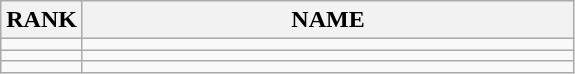<table class="wikitable">
<tr>
<th>RANK</th>
<th align="center" style="width: 20em">NAME</th>
</tr>
<tr>
<td align="center"></td>
<td></td>
</tr>
<tr>
<td align="center"></td>
<td></td>
</tr>
<tr>
<td align="center"></td>
<td></td>
</tr>
</table>
